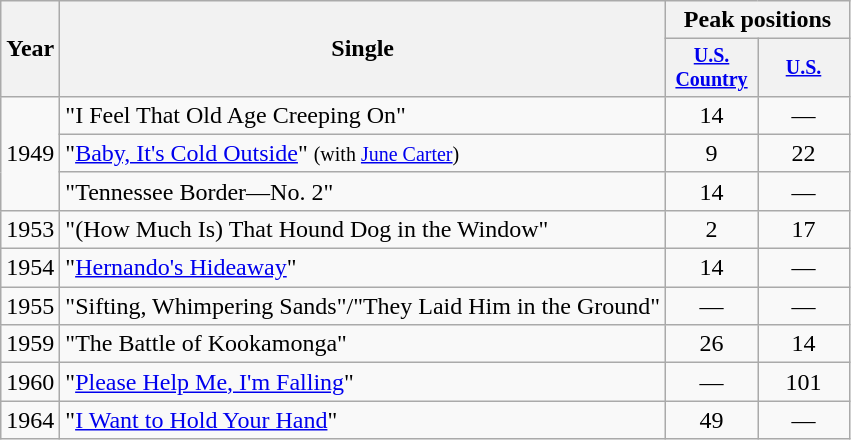<table class="wikitable" style="text-align:center;">
<tr>
<th rowspan="2">Year</th>
<th rowspan="2">Single</th>
<th colspan="2">Peak positions</th>
</tr>
<tr style="font-size:smaller;">
<th width="55"><a href='#'>U.S. Country</a><br></th>
<th width="55"><a href='#'>U.S.</a><br></th>
</tr>
<tr>
<td rowspan=3>1949</td>
<td align=left>"I Feel That Old Age Creeping On"</td>
<td>14</td>
<td>—</td>
</tr>
<tr>
<td align=left>"<a href='#'>Baby, It's Cold Outside</a>" <small>(with <a href='#'>June Carter</a>)</small></td>
<td>9</td>
<td>22</td>
</tr>
<tr>
<td align=left>"Tennessee Border—No. 2"</td>
<td>14</td>
<td>—</td>
</tr>
<tr>
<td>1953</td>
<td align=left>"(How Much Is) That Hound Dog in the Window"</td>
<td>2</td>
<td>17</td>
</tr>
<tr>
<td>1954</td>
<td align=left>"<a href='#'>Hernando's Hideaway</a>"</td>
<td>14</td>
<td>—</td>
</tr>
<tr>
<td>1955</td>
<td align=left>"Sifting, Whimpering Sands"/"They Laid Him in the Ground"</td>
<td>—</td>
<td>—</td>
</tr>
<tr>
<td>1959</td>
<td align=left>"The Battle of Kookamonga"</td>
<td>26</td>
<td>14</td>
</tr>
<tr>
<td>1960</td>
<td align=left>"<a href='#'>Please Help Me, I'm Falling</a>"</td>
<td>—</td>
<td>101</td>
</tr>
<tr>
<td>1964</td>
<td align=left>"<a href='#'>I Want to Hold Your Hand</a>"</td>
<td>49</td>
<td>—</td>
</tr>
</table>
